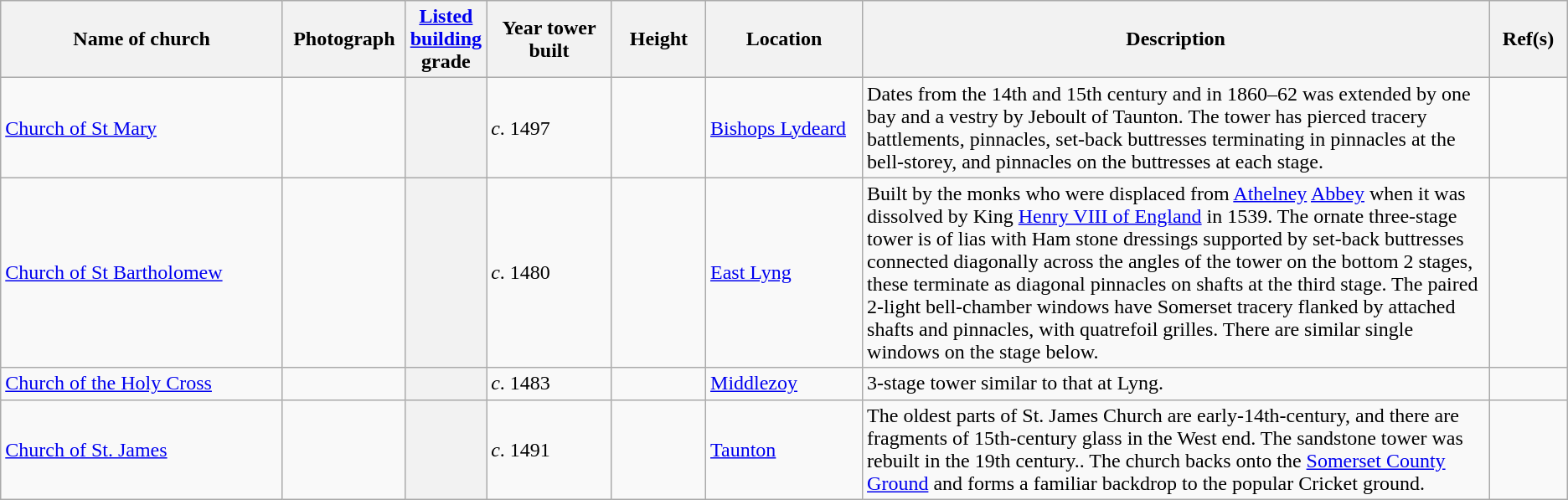<table class="wikitable sortable" width:100%; border:0px; text-align:left; line-height:150%;">
<tr>
<th height="17" width="18%">Name of church</th>
<th class="unsortable">Photograph</th>
<th height="17" width="5%"><a href='#'>Listed building</a> grade</th>
<th height="17" width="8%">Year tower built</th>
<th height="17" width="6%">Height</th>
<th height="17" width="10%">Location</th>
<th class="unsortable" height="17" width="40%">Description</th>
<th class="unsortable" height="17" width="5%">Ref(s)</th>
</tr>
<tr>
<td><a href='#'>Church of St Mary</a></td>
<td></td>
<th></th>
<td><em>c</em>. 1497</td>
<td></td>
<td><a href='#'>Bishops Lydeard</a><br></td>
<td>Dates from the 14th and 15th century and in 1860–62 was extended by one bay and a vestry by Jeboult of Taunton. The tower has pierced tracery battlements, pinnacles, set-back buttresses terminating in pinnacles at the bell-storey, and pinnacles on the buttresses at each stage.</td>
<td></td>
</tr>
<tr>
<td><a href='#'>Church of St Bartholomew</a></td>
<td></td>
<th></th>
<td><em>c</em>. 1480</td>
<td></td>
<td><a href='#'>East Lyng</a><br></td>
<td>Built by the monks who were displaced from <a href='#'>Athelney</a> <a href='#'>Abbey</a> when it was dissolved by King <a href='#'>Henry VIII of England</a> in 1539. The ornate three-stage tower is of lias with Ham stone dressings supported by set-back buttresses connected diagonally across the angles of the tower on the bottom 2 stages, these terminate as diagonal pinnacles on shafts at the third stage. The paired 2-light bell-chamber windows have Somerset tracery flanked by attached shafts and pinnacles, with quatrefoil grilles. There are similar single windows on the stage below.</td>
<td></td>
</tr>
<tr>
<td><a href='#'>Church of the Holy Cross</a></td>
<td></td>
<th></th>
<td><em>c</em>. 1483</td>
<td></td>
<td><a href='#'>Middlezoy</a><br></td>
<td>3-stage tower similar to that at Lyng.</td>
<td></td>
</tr>
<tr>
<td><a href='#'>Church of St. James</a></td>
<td></td>
<th></th>
<td><em>c</em>. 1491</td>
<td></td>
<td><a href='#'>Taunton</a><br></td>
<td>The oldest parts of St. James Church are early-14th-century, and there are fragments of 15th-century glass in the West end.  The sandstone tower was rebuilt in the 19th century..  The church backs onto the <a href='#'>Somerset County Ground</a> and forms a familiar backdrop to the popular Cricket ground.</td>
<td></td>
</tr>
</table>
